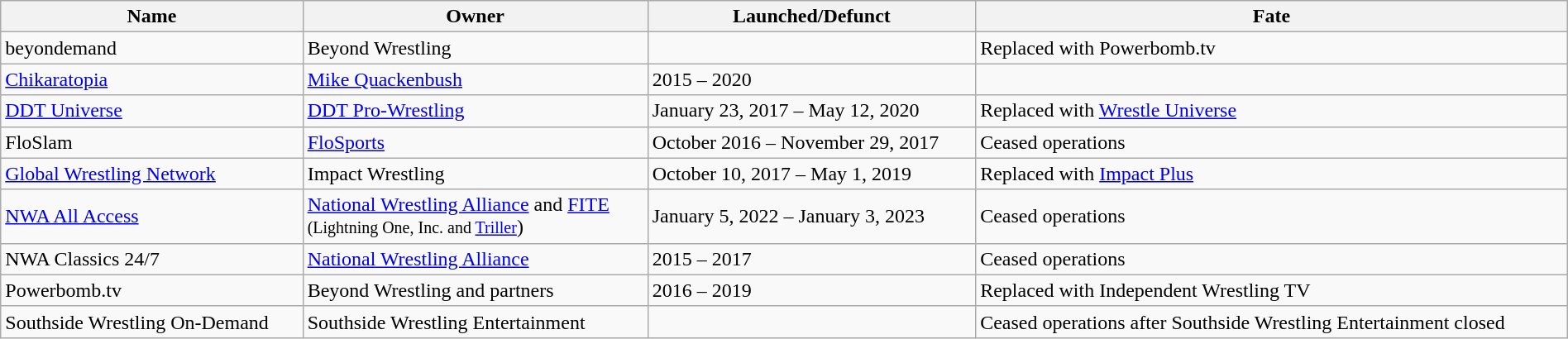<table class="wikitable sortable"width="100%">
<tr>
<th>Name</th>
<th>Owner<br></th>
<th>Launched/Defunct</th>
<th>Fate</th>
</tr>
<tr>
<td>beyondemand</td>
<td>Beyond Wrestling</td>
<td></td>
<td>Replaced with Powerbomb.tv</td>
</tr>
<tr>
<td><a href='#'>Chikaratopia</a></td>
<td><a href='#'>Mike Quackenbush</a></td>
<td>2015 – 2020</td>
<td></td>
</tr>
<tr>
<td><a href='#'>DDT Universe</a></td>
<td><a href='#'>DDT Pro-Wrestling</a><br></td>
<td>January 23, 2017 – May 12, 2020</td>
<td>Replaced with <a href='#'>Wrestle Universe</a></td>
</tr>
<tr>
<td>FloSlam</td>
<td><a href='#'>FloSports</a></td>
<td>October 2016 – November 29, 2017</td>
<td>Ceased operations</td>
</tr>
<tr>
<td><a href='#'>Global Wrestling Network</a></td>
<td>Impact Wrestling<br></td>
<td>October 10, 2017 – May 1, 2019</td>
<td>Replaced with <a href='#'>Impact Plus</a></td>
</tr>
<tr>
<td><a href='#'>NWA All Access</a></td>
<td><a href='#'>National Wrestling Alliance</a> and <a href='#'>FITE</a><br><small>(Lightning One, Inc. and <a href='#'>Triller</a></small>)</td>
<td>January 5, 2022 – January 3, 2023</td>
<td>Ceased operations</td>
</tr>
<tr>
<td>NWA Classics 24/7</td>
<td><a href='#'>National Wrestling Alliance</a><br></td>
<td>2015 – 2017</td>
<td>Ceased operations</td>
</tr>
<tr>
<td>Powerbomb.tv</td>
<td>Beyond Wrestling and partners</td>
<td>2016 – 2019</td>
<td>Replaced with Independent Wrestling TV</td>
</tr>
<tr>
<td>Southside Wrestling On-Demand</td>
<td>Southside Wrestling Entertainment</td>
<td></td>
<td>Ceased operations after Southside Wrestling Entertainment closed</td>
</tr>
</table>
